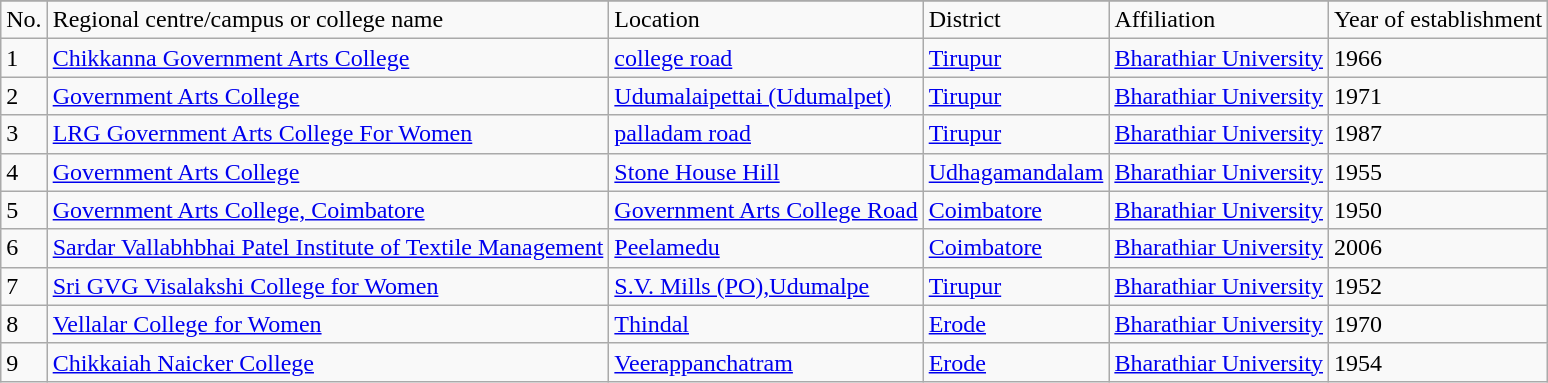<table class="wikitable sortable">
<tr>
</tr>
<tr>
<td>No.</td>
<td>Regional centre/campus or college name</td>
<td>Location</td>
<td>District</td>
<td>Affiliation</td>
<td>Year of establishment</td>
</tr>
<tr>
<td>1</td>
<td><a href='#'>Chikkanna Government Arts College</a></td>
<td><a href='#'>college road</a></td>
<td><a href='#'>Tirupur</a></td>
<td><a href='#'>Bharathiar University</a></td>
<td>1966</td>
</tr>
<tr>
<td>2</td>
<td><a href='#'>Government Arts College</a></td>
<td><a href='#'>Udumalaipettai (Udumalpet)</a></td>
<td><a href='#'>Tirupur</a></td>
<td><a href='#'>Bharathiar University</a></td>
<td>1971</td>
</tr>
<tr>
<td>3</td>
<td><a href='#'>LRG Government Arts College For Women</a></td>
<td><a href='#'>palladam road</a></td>
<td><a href='#'>Tirupur</a></td>
<td><a href='#'>Bharathiar University</a></td>
<td>1987</td>
</tr>
<tr>
<td>4</td>
<td><a href='#'>Government Arts College</a></td>
<td><a href='#'>Stone House Hill</a></td>
<td><a href='#'>Udhagamandalam</a></td>
<td><a href='#'>Bharathiar University</a></td>
<td>1955</td>
</tr>
<tr>
<td>5</td>
<td><a href='#'>Government Arts College, Coimbatore</a></td>
<td><a href='#'>Government Arts College Road</a></td>
<td><a href='#'>Coimbatore</a></td>
<td><a href='#'>Bharathiar University</a></td>
<td>1950</td>
</tr>
<tr>
<td>6</td>
<td><a href='#'>Sardar Vallabhbhai Patel Institute of Textile Management</a></td>
<td><a href='#'>Peelamedu</a></td>
<td><a href='#'>Coimbatore</a></td>
<td><a href='#'>Bharathiar University</a></td>
<td>2006</td>
</tr>
<tr>
<td>7</td>
<td><a href='#'>Sri GVG Visalakshi College for Women</a></td>
<td><a href='#'>S.V. Mills (PO),Udumalpe</a></td>
<td><a href='#'>Tirupur</a></td>
<td><a href='#'>Bharathiar University</a></td>
<td>1952</td>
</tr>
<tr>
<td>8</td>
<td><a href='#'>Vellalar College for Women</a></td>
<td><a href='#'>Thindal</a></td>
<td><a href='#'>Erode</a></td>
<td><a href='#'>Bharathiar University</a></td>
<td>1970</td>
</tr>
<tr>
<td>9</td>
<td><a href='#'>Chikkaiah Naicker College</a></td>
<td><a href='#'>Veerappanchatram</a></td>
<td><a href='#'>Erode</a></td>
<td><a href='#'>Bharathiar University</a></td>
<td>1954</td>
</tr>
</table>
